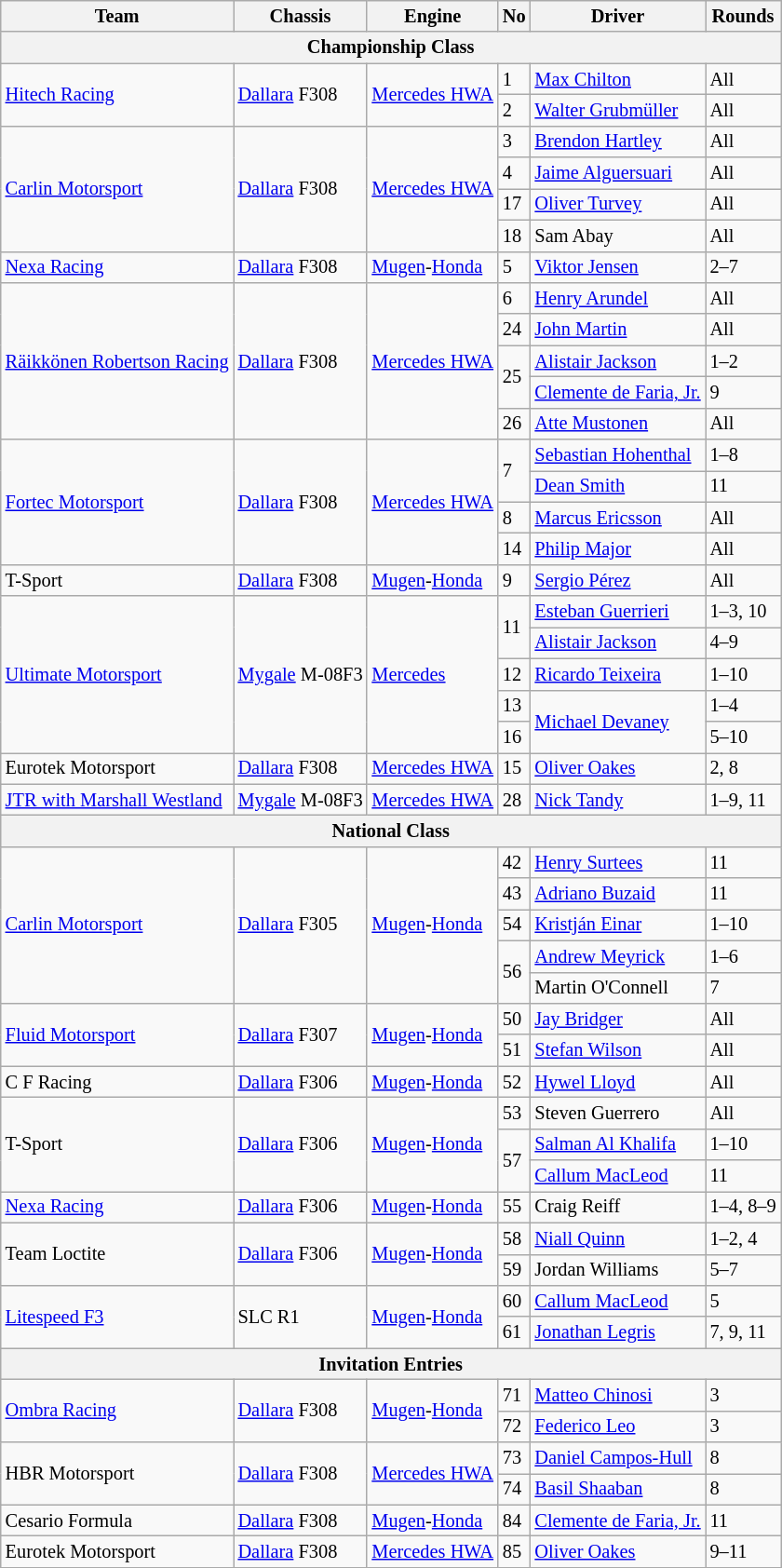<table class="wikitable" style="font-size: 85%;">
<tr>
<th>Team</th>
<th>Chassis</th>
<th>Engine</th>
<th>No</th>
<th>Driver</th>
<th>Rounds</th>
</tr>
<tr>
<th colspan=6>Championship Class</th>
</tr>
<tr>
<td rowspan=2>  <a href='#'>Hitech Racing</a></td>
<td rowspan=2><a href='#'>Dallara</a> F308</td>
<td rowspan=2><a href='#'>Mercedes HWA</a></td>
<td>1</td>
<td> <a href='#'>Max Chilton</a></td>
<td>All</td>
</tr>
<tr>
<td>2</td>
<td> <a href='#'>Walter Grubmüller</a></td>
<td>All</td>
</tr>
<tr>
<td rowspan=4>  <a href='#'>Carlin Motorsport</a></td>
<td rowspan=4><a href='#'>Dallara</a> F308</td>
<td rowspan=4><a href='#'>Mercedes HWA</a></td>
<td>3</td>
<td> <a href='#'>Brendon Hartley</a></td>
<td>All</td>
</tr>
<tr>
<td>4</td>
<td> <a href='#'>Jaime Alguersuari</a></td>
<td>All</td>
</tr>
<tr>
<td>17</td>
<td> <a href='#'>Oliver Turvey</a></td>
<td>All</td>
</tr>
<tr>
<td>18</td>
<td> Sam Abay</td>
<td>All</td>
</tr>
<tr>
<td> <a href='#'>Nexa Racing</a></td>
<td><a href='#'>Dallara</a> F308</td>
<td><a href='#'>Mugen</a>-<a href='#'>Honda</a></td>
<td>5</td>
<td> <a href='#'>Viktor Jensen</a></td>
<td>2–7</td>
</tr>
<tr>
<td rowspan=5 nowrap> <a href='#'>Räikkönen Robertson Racing</a></td>
<td rowspan=5><a href='#'>Dallara</a> F308</td>
<td rowspan=5><a href='#'>Mercedes HWA</a></td>
<td>6</td>
<td> <a href='#'>Henry Arundel</a></td>
<td>All</td>
</tr>
<tr>
<td>24</td>
<td> <a href='#'>John Martin</a></td>
<td>All</td>
</tr>
<tr>
<td rowspan=2>25</td>
<td> <a href='#'>Alistair Jackson</a></td>
<td>1–2</td>
</tr>
<tr>
<td nowrap> <a href='#'>Clemente de Faria, Jr.</a></td>
<td>9</td>
</tr>
<tr>
<td>26</td>
<td> <a href='#'>Atte Mustonen</a></td>
<td>All</td>
</tr>
<tr>
<td rowspan=4> <a href='#'>Fortec Motorsport</a></td>
<td rowspan=4><a href='#'>Dallara</a> F308</td>
<td rowspan=4><a href='#'>Mercedes HWA</a></td>
<td rowspan=2>7</td>
<td> <a href='#'>Sebastian Hohenthal</a></td>
<td>1–8</td>
</tr>
<tr>
<td> <a href='#'>Dean Smith</a></td>
<td>11</td>
</tr>
<tr>
<td>8</td>
<td> <a href='#'>Marcus Ericsson</a></td>
<td>All</td>
</tr>
<tr>
<td>14</td>
<td> <a href='#'>Philip Major</a></td>
<td>All</td>
</tr>
<tr>
<td> T-Sport</td>
<td><a href='#'>Dallara</a> F308</td>
<td><a href='#'>Mugen</a>-<a href='#'>Honda</a></td>
<td>9</td>
<td> <a href='#'>Sergio Pérez</a></td>
<td>All</td>
</tr>
<tr>
<td rowspan=5> <a href='#'>Ultimate Motorsport</a></td>
<td rowspan=5 nowrap><a href='#'>Mygale</a> M-08F3</td>
<td rowspan=5><a href='#'>Mercedes</a></td>
<td rowspan=2>11</td>
<td> <a href='#'>Esteban Guerrieri</a></td>
<td>1–3, 10</td>
</tr>
<tr>
<td> <a href='#'>Alistair Jackson</a></td>
<td>4–9</td>
</tr>
<tr>
<td>12</td>
<td> <a href='#'>Ricardo Teixeira</a></td>
<td>1–10</td>
</tr>
<tr>
<td>13</td>
<td rowspan=2> <a href='#'>Michael Devaney</a></td>
<td>1–4</td>
</tr>
<tr>
<td>16</td>
<td>5–10</td>
</tr>
<tr>
<td> Eurotek Motorsport</td>
<td><a href='#'>Dallara</a> F308</td>
<td><a href='#'>Mercedes HWA</a></td>
<td>15</td>
<td> <a href='#'>Oliver Oakes</a></td>
<td>2, 8</td>
</tr>
<tr>
<td> <a href='#'>JTR with Marshall Westland</a></td>
<td><a href='#'>Mygale</a> M-08F3</td>
<td><a href='#'>Mercedes HWA</a></td>
<td>28</td>
<td> <a href='#'>Nick Tandy</a></td>
<td>1–9, 11</td>
</tr>
<tr>
<th colspan=6>National Class</th>
</tr>
<tr>
<td rowspan=5>  <a href='#'>Carlin Motorsport</a></td>
<td rowspan=5><a href='#'>Dallara</a> F305</td>
<td rowspan=5><a href='#'>Mugen</a>-<a href='#'>Honda</a></td>
<td>42</td>
<td> <a href='#'>Henry Surtees</a></td>
<td>11</td>
</tr>
<tr>
<td>43</td>
<td> <a href='#'>Adriano Buzaid</a></td>
<td>11</td>
</tr>
<tr>
<td>54</td>
<td> <a href='#'>Kristján Einar</a></td>
<td>1–10</td>
</tr>
<tr>
<td rowspan=2>56</td>
<td> <a href='#'>Andrew Meyrick</a></td>
<td>1–6</td>
</tr>
<tr>
<td> Martin O'Connell</td>
<td>7</td>
</tr>
<tr>
<td rowspan=2> <a href='#'>Fluid Motorsport</a></td>
<td rowspan=2><a href='#'>Dallara</a> F307</td>
<td rowspan=2><a href='#'>Mugen</a>-<a href='#'>Honda</a></td>
<td>50</td>
<td> <a href='#'>Jay Bridger</a></td>
<td>All</td>
</tr>
<tr>
<td>51</td>
<td> <a href='#'>Stefan Wilson</a></td>
<td>All</td>
</tr>
<tr>
<td> C F Racing</td>
<td><a href='#'>Dallara</a> F306</td>
<td><a href='#'>Mugen</a>-<a href='#'>Honda</a></td>
<td>52</td>
<td> <a href='#'>Hywel Lloyd</a></td>
<td>All</td>
</tr>
<tr>
<td rowspan=3> T-Sport</td>
<td rowspan=3><a href='#'>Dallara</a> F306</td>
<td rowspan=3><a href='#'>Mugen</a>-<a href='#'>Honda</a></td>
<td>53</td>
<td> Steven Guerrero</td>
<td>All</td>
</tr>
<tr>
<td rowspan=2>57</td>
<td> <a href='#'>Salman Al Khalifa</a></td>
<td>1–10</td>
</tr>
<tr>
<td> <a href='#'>Callum MacLeod</a></td>
<td>11</td>
</tr>
<tr>
<td> <a href='#'>Nexa Racing</a></td>
<td><a href='#'>Dallara</a> F306</td>
<td><a href='#'>Mugen</a>-<a href='#'>Honda</a></td>
<td>55</td>
<td> Craig Reiff</td>
<td>1–4, 8–9</td>
</tr>
<tr>
<td rowspan=2> Team Loctite</td>
<td rowspan=2><a href='#'>Dallara</a> F306</td>
<td rowspan=2><a href='#'>Mugen</a>-<a href='#'>Honda</a></td>
<td>58</td>
<td> <a href='#'>Niall Quinn</a></td>
<td>1–2, 4</td>
</tr>
<tr>
<td>59</td>
<td> Jordan Williams</td>
<td>5–7</td>
</tr>
<tr>
<td rowspan=2> <a href='#'>Litespeed F3</a></td>
<td rowspan=2>SLC R1</td>
<td rowspan=2><a href='#'>Mugen</a>-<a href='#'>Honda</a></td>
<td>60</td>
<td> <a href='#'>Callum MacLeod</a></td>
<td>5</td>
</tr>
<tr>
<td>61</td>
<td> <a href='#'>Jonathan Legris</a></td>
<td>7, 9, 11</td>
</tr>
<tr>
<th colspan=6>Invitation Entries</th>
</tr>
<tr>
<td rowspan=2> <a href='#'>Ombra Racing</a></td>
<td rowspan=2><a href='#'>Dallara</a> F308</td>
<td rowspan=2><a href='#'>Mugen</a>-<a href='#'>Honda</a></td>
<td>71</td>
<td> <a href='#'>Matteo Chinosi</a></td>
<td>3</td>
</tr>
<tr>
<td>72</td>
<td> <a href='#'>Federico Leo</a></td>
<td>3</td>
</tr>
<tr>
<td rowspan=2> HBR Motorsport</td>
<td rowspan=2><a href='#'>Dallara</a> F308</td>
<td rowspan=2><a href='#'>Mercedes HWA</a></td>
<td>73</td>
<td> <a href='#'>Daniel Campos-Hull</a></td>
<td>8</td>
</tr>
<tr>
<td>74</td>
<td> <a href='#'>Basil Shaaban</a></td>
<td>8</td>
</tr>
<tr>
<td> Cesario Formula</td>
<td><a href='#'>Dallara</a> F308</td>
<td><a href='#'>Mugen</a>-<a href='#'>Honda</a></td>
<td>84</td>
<td> <a href='#'>Clemente de Faria, Jr.</a></td>
<td>11</td>
</tr>
<tr>
<td> Eurotek Motorsport</td>
<td><a href='#'>Dallara</a> F308</td>
<td><a href='#'>Mercedes HWA</a></td>
<td>85</td>
<td> <a href='#'>Oliver Oakes</a></td>
<td>9–11</td>
</tr>
<tr>
</tr>
</table>
